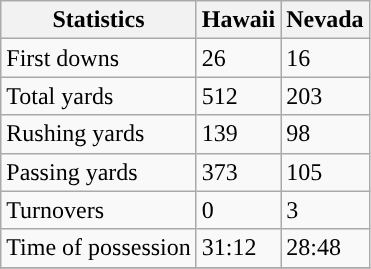<table class="wikitable">
<tr>
<th>Statistics</th>
<th>Hawaii</th>
<th>Nevada</th>
</tr>
<tr>
<td>First downs</td>
<td>26</td>
<td>16</td>
</tr>
<tr>
<td>Total yards</td>
<td>512</td>
<td>203</td>
</tr>
<tr>
<td>Rushing yards</td>
<td>139</td>
<td>98</td>
</tr>
<tr>
<td>Passing yards</td>
<td>373</td>
<td>105</td>
</tr>
<tr>
<td>Turnovers</td>
<td>0</td>
<td>3</td>
</tr>
<tr>
<td>Time of possession</td>
<td>31:12</td>
<td>28:48</td>
</tr>
<tr>
</tr>
</table>
